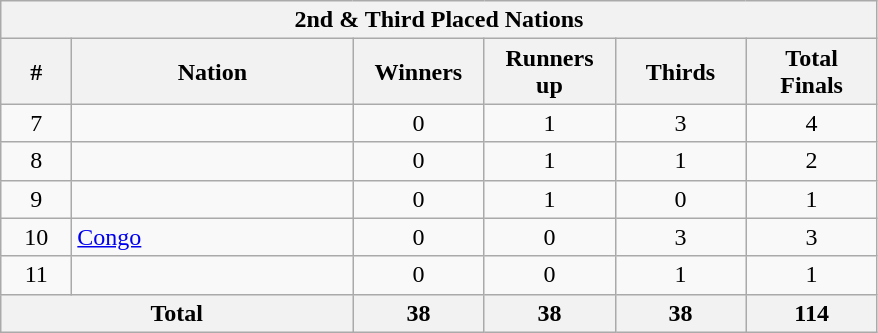<table class="wikitable collapsible ">
<tr>
<th colspan=6>2nd & Third Placed Nations</th>
</tr>
<tr>
<th width=40>#</th>
<th width=180>Nation</th>
<th width=80>Winners</th>
<th width=80>Runners up</th>
<th width=80>Thirds</th>
<th width=80>Total Finals</th>
</tr>
<tr>
<td align=center>7</td>
<td></td>
<td align=center>0</td>
<td align=center>1</td>
<td align=center>3</td>
<td align=center>4</td>
</tr>
<tr>
<td align=center>8</td>
<td></td>
<td align=center>0</td>
<td align=center>1</td>
<td align=center>1</td>
<td align=center>2</td>
</tr>
<tr>
<td align=center>9</td>
<td></td>
<td align=center>0</td>
<td align=center>1</td>
<td align=center>0</td>
<td align=center>1</td>
</tr>
<tr>
<td align=center>10</td>
<td> <a href='#'>Congo</a></td>
<td align=center>0</td>
<td align=center>0</td>
<td align=center>3</td>
<td align=center>3</td>
</tr>
<tr>
<td align=center>11</td>
<td></td>
<td align=center>0</td>
<td align=center>0</td>
<td align=center>1</td>
<td align=center>1</td>
</tr>
<tr>
<th colspan=2>Total</th>
<th>38</th>
<th>38</th>
<th>38</th>
<th>114</th>
</tr>
</table>
